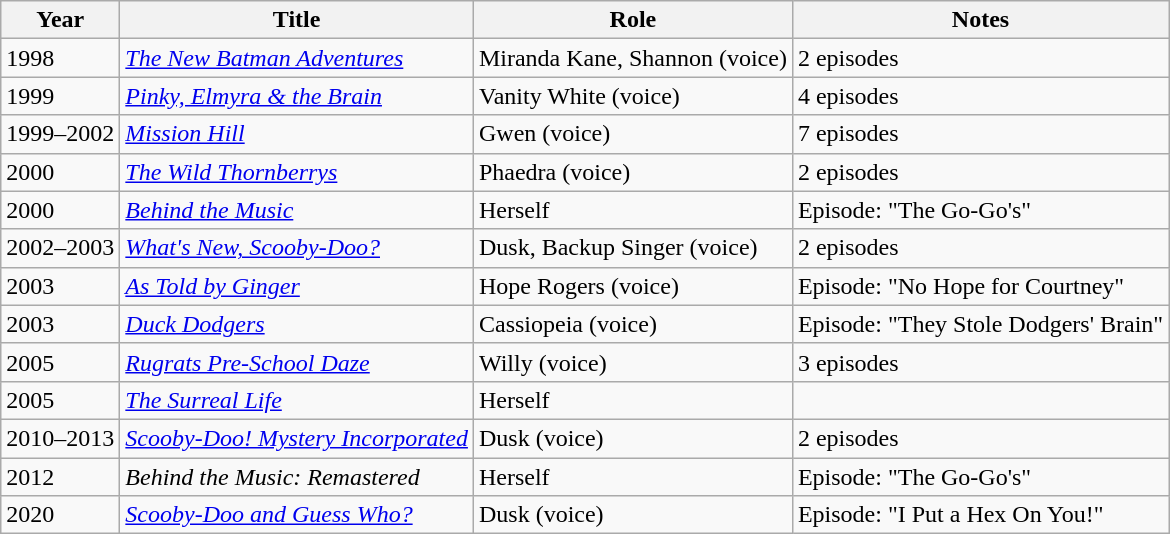<table class="wikitable sortable">
<tr>
<th>Year</th>
<th>Title</th>
<th>Role</th>
<th>Notes</th>
</tr>
<tr>
<td>1998</td>
<td><em><a href='#'>The New Batman Adventures</a></em></td>
<td>Miranda Kane, Shannon (voice)</td>
<td>2 episodes</td>
</tr>
<tr>
<td>1999</td>
<td><em><a href='#'>Pinky, Elmyra & the Brain</a></em></td>
<td>Vanity White (voice)</td>
<td>4 episodes</td>
</tr>
<tr>
<td>1999–2002</td>
<td><em><a href='#'>Mission Hill</a></em></td>
<td>Gwen (voice)</td>
<td>7 episodes</td>
</tr>
<tr>
<td>2000</td>
<td><em><a href='#'>The Wild Thornberrys</a></em></td>
<td>Phaedra (voice)</td>
<td>2 episodes</td>
</tr>
<tr>
<td>2000</td>
<td><em><a href='#'>Behind the Music</a></em></td>
<td>Herself</td>
<td>Episode: "The Go-Go's"</td>
</tr>
<tr>
<td>2002–2003</td>
<td><em><a href='#'>What's New, Scooby-Doo?</a></em></td>
<td>Dusk, Backup Singer (voice)</td>
<td>2 episodes</td>
</tr>
<tr>
<td>2003</td>
<td><em><a href='#'>As Told by Ginger</a></em></td>
<td>Hope Rogers (voice)</td>
<td>Episode: "No Hope for Courtney"</td>
</tr>
<tr>
<td>2003</td>
<td><em><a href='#'>Duck Dodgers</a></em></td>
<td>Cassiopeia (voice)</td>
<td>Episode: "They Stole Dodgers' Brain"</td>
</tr>
<tr>
<td>2005</td>
<td><em><a href='#'>Rugrats Pre-School Daze</a></em></td>
<td>Willy (voice)</td>
<td>3 episodes</td>
</tr>
<tr>
<td>2005</td>
<td><em><a href='#'>The Surreal Life</a></em></td>
<td>Herself</td>
<td></td>
</tr>
<tr>
<td>2010–2013</td>
<td><em><a href='#'>Scooby-Doo! Mystery Incorporated</a></em></td>
<td>Dusk (voice)</td>
<td>2 episodes</td>
</tr>
<tr>
<td>2012</td>
<td><em>Behind the Music: Remastered</em></td>
<td>Herself</td>
<td>Episode: "The Go-Go's"</td>
</tr>
<tr>
<td>2020</td>
<td><em><a href='#'>Scooby-Doo and Guess Who?</a></em></td>
<td>Dusk (voice)</td>
<td>Episode: "I Put a Hex On You!"</td>
</tr>
</table>
